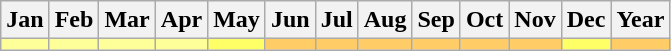<table class="wikitable">
<tr>
<th><strong>Jan</strong></th>
<th><strong>Feb</strong></th>
<th><strong>Mar</strong></th>
<th><strong>Apr</strong></th>
<th><strong>May</strong></th>
<th><strong>Jun</strong></th>
<th><strong>Jul</strong></th>
<th><strong>Aug</strong></th>
<th><strong>Sep</strong></th>
<th><strong>Oct</strong></th>
<th><strong>Nov</strong></th>
<th><strong>Dec</strong></th>
<th><strong>Year</strong></th>
</tr>
<tr>
<td style="background:#ff9; color:black;"></td>
<td style="background:#ff9; color:black;"></td>
<td style="background:#ff9; color:black;"></td>
<td style="background:#ff9; color:black;"></td>
<td style="background:#ff6; color:black;"></td>
<td style="background:#fc6; color:black;"></td>
<td style="background:#fc6; color:black;"></td>
<td style="background:#fc6; color:black;"></td>
<td style="background:#fc6; color:black;"></td>
<td style="background:#fc6; color:black;"></td>
<td style="background:#fc6; color:black;"></td>
<td style="background:#ff6; color:black;"></td>
<td style="background:#fc6; color:black;"></td>
</tr>
</table>
